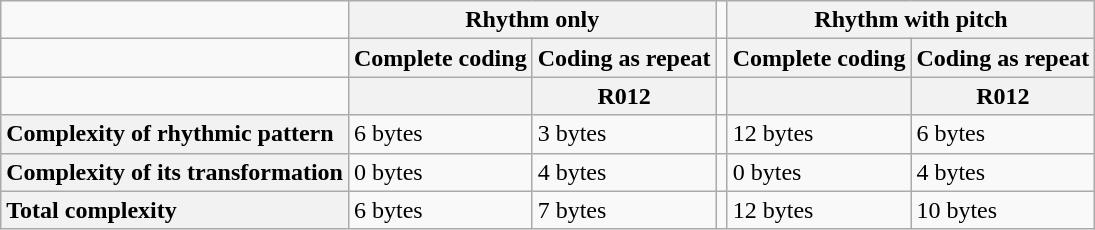<table class="wikitable" width="auto" style="text-align:left;">
<tr>
<td !style="text-align:left;"></td>
<th colspan="2">Rhythm only</th>
<td></td>
<th colspan="2">Rhythm with pitch</th>
</tr>
<tr>
<td></td>
<th>Complete coding</th>
<th>Coding as repeat</th>
<td></td>
<th>Complete coding</th>
<th>Coding as repeat</th>
</tr>
<tr>
<td></td>
<th></th>
<th> R012</th>
<td></td>
<th> </th>
<th> R012</th>
</tr>
<tr>
<th style="text-align:left;">Complexity of rhythmic pattern</th>
<td>6 bytes</td>
<td>3 bytes</td>
<td></td>
<td>12 bytes</td>
<td>6 bytes</td>
</tr>
<tr>
<th style="text-align:left;">Complexity of its transformation</th>
<td>0 bytes</td>
<td>4 bytes</td>
<td></td>
<td>0 bytes</td>
<td>4 bytes</td>
</tr>
<tr>
<th style="text-align:left;">Total complexity</th>
<td>6 bytes</td>
<td>7 bytes</td>
<td></td>
<td>12 bytes</td>
<td>10 bytes</td>
</tr>
</table>
